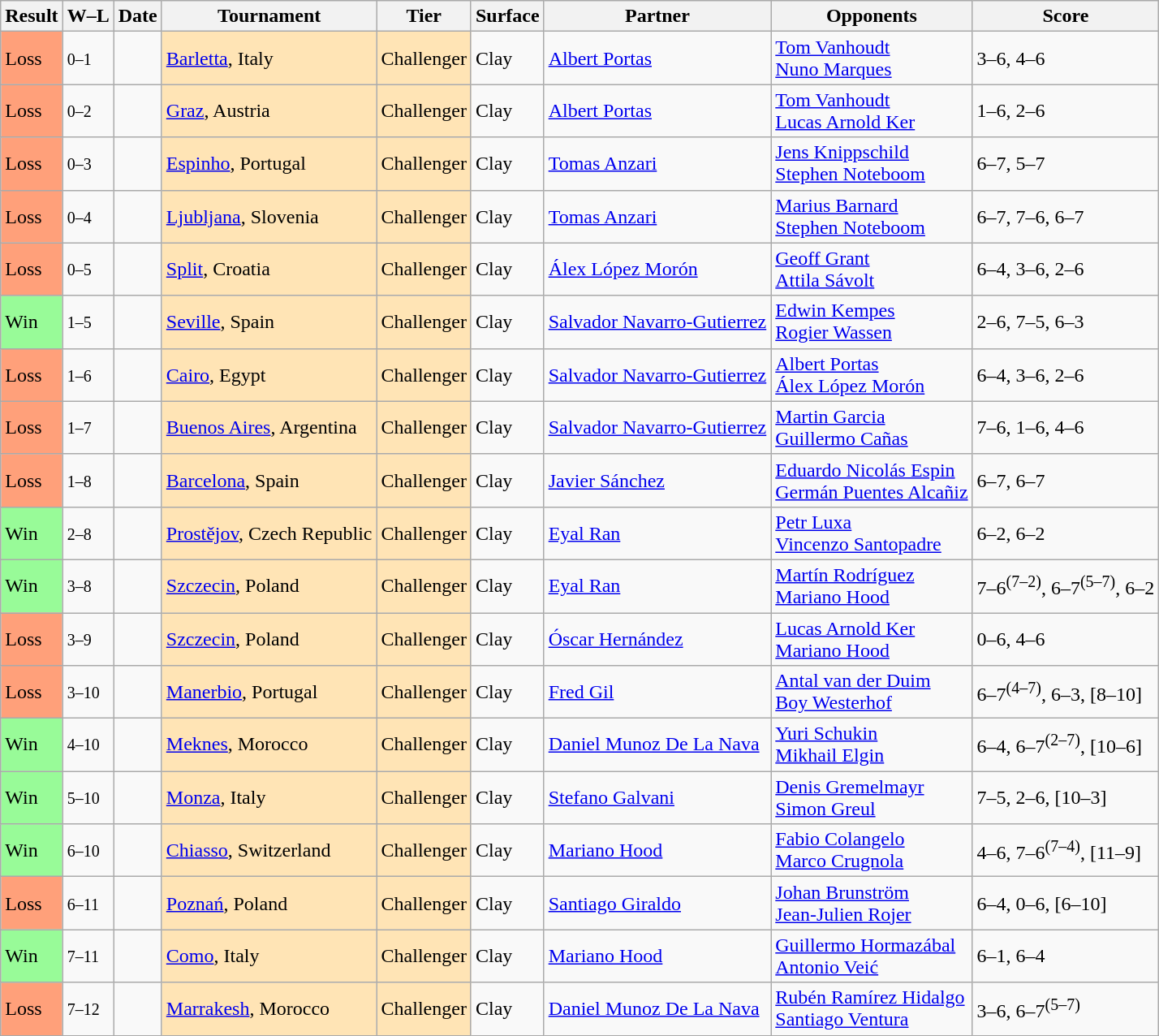<table class="sortable wikitable">
<tr>
<th>Result</th>
<th class="unsortable">W–L</th>
<th>Date</th>
<th>Tournament</th>
<th>Tier</th>
<th>Surface</th>
<th>Partner</th>
<th>Opponents</th>
<th class="unsortable">Score</th>
</tr>
<tr>
<td bgcolor=FFA07A>Loss</td>
<td><small>0–1</small></td>
<td></td>
<td style="background:moccasin;"><a href='#'>Barletta</a>, Italy</td>
<td style="background:moccasin;">Challenger</td>
<td>Clay</td>
<td> <a href='#'>Albert Portas</a></td>
<td> <a href='#'>Tom Vanhoudt</a> <br>  <a href='#'>Nuno Marques</a></td>
<td>3–6, 4–6</td>
</tr>
<tr>
<td bgcolor=FFA07A>Loss</td>
<td><small>0–2</small></td>
<td></td>
<td style="background:moccasin;"><a href='#'>Graz</a>, Austria</td>
<td style="background:moccasin;">Challenger</td>
<td>Clay</td>
<td> <a href='#'>Albert Portas</a></td>
<td> <a href='#'>Tom Vanhoudt</a> <br>  <a href='#'>Lucas Arnold Ker</a></td>
<td>1–6, 2–6</td>
</tr>
<tr>
<td bgcolor=FFA07A>Loss</td>
<td><small>0–3</small></td>
<td></td>
<td style="background:moccasin;"><a href='#'>Espinho</a>, Portugal</td>
<td style="background:moccasin;">Challenger</td>
<td>Clay</td>
<td> <a href='#'>Tomas Anzari</a></td>
<td> <a href='#'>Jens Knippschild</a> <br>  <a href='#'>Stephen Noteboom</a></td>
<td>6–7, 5–7</td>
</tr>
<tr>
<td bgcolor=FFA07A>Loss</td>
<td><small>0–4</small></td>
<td></td>
<td style="background:moccasin;"><a href='#'>Ljubljana</a>, Slovenia</td>
<td style="background:moccasin;">Challenger</td>
<td>Clay</td>
<td> <a href='#'>Tomas Anzari</a></td>
<td> <a href='#'>Marius Barnard</a> <br>  <a href='#'>Stephen Noteboom</a></td>
<td>6–7, 7–6, 6–7</td>
</tr>
<tr>
<td bgcolor=FFA07A>Loss</td>
<td><small>0–5</small></td>
<td></td>
<td style="background:moccasin;"><a href='#'>Split</a>, Croatia</td>
<td style="background:moccasin;">Challenger</td>
<td>Clay</td>
<td> <a href='#'>Álex López Morón</a></td>
<td> <a href='#'>Geoff Grant</a> <br>  <a href='#'>Attila Sávolt</a></td>
<td>6–4, 3–6, 2–6</td>
</tr>
<tr>
<td bgcolor=98FB98>Win</td>
<td><small>1–5</small></td>
<td></td>
<td style="background:moccasin;"><a href='#'>Seville</a>, Spain</td>
<td style="background:moccasin;">Challenger</td>
<td>Clay</td>
<td> <a href='#'>Salvador Navarro-Gutierrez</a></td>
<td> <a href='#'>Edwin Kempes</a> <br>  <a href='#'>Rogier Wassen</a></td>
<td>2–6, 7–5, 6–3</td>
</tr>
<tr>
<td bgcolor=FFA07A>Loss</td>
<td><small>1–6</small></td>
<td></td>
<td style="background:moccasin;"><a href='#'>Cairo</a>, Egypt</td>
<td style="background:moccasin;">Challenger</td>
<td>Clay</td>
<td> <a href='#'>Salvador Navarro-Gutierrez</a></td>
<td> <a href='#'>Albert Portas</a> <br>  <a href='#'>Álex López Morón</a></td>
<td>6–4, 3–6, 2–6</td>
</tr>
<tr>
<td bgcolor=FFA07A>Loss</td>
<td><small>1–7</small></td>
<td></td>
<td style="background:moccasin;"><a href='#'>Buenos Aires</a>, Argentina</td>
<td style="background:moccasin;">Challenger</td>
<td>Clay</td>
<td> <a href='#'>Salvador Navarro-Gutierrez</a></td>
<td> <a href='#'>Martin Garcia</a> <br>  <a href='#'>Guillermo Cañas</a></td>
<td>7–6, 1–6, 4–6</td>
</tr>
<tr>
<td bgcolor=FFA07A>Loss</td>
<td><small>1–8</small></td>
<td></td>
<td style="background:moccasin;"><a href='#'>Barcelona</a>, Spain</td>
<td style="background:moccasin;">Challenger</td>
<td>Clay</td>
<td> <a href='#'>Javier Sánchez</a></td>
<td> <a href='#'>Eduardo Nicolás Espin</a> <br>  <a href='#'>Germán Puentes Alcañiz</a></td>
<td>6–7, 6–7</td>
</tr>
<tr>
<td bgcolor=98FB98>Win</td>
<td><small>2–8</small></td>
<td></td>
<td style="background:moccasin;"><a href='#'>Prostějov</a>, Czech Republic</td>
<td style="background:moccasin;">Challenger</td>
<td>Clay</td>
<td> <a href='#'>Eyal Ran</a></td>
<td> <a href='#'>Petr Luxa</a> <br>  <a href='#'>Vincenzo Santopadre</a></td>
<td>6–2, 6–2</td>
</tr>
<tr>
<td bgcolor=98FB98>Win</td>
<td><small>3–8</small></td>
<td></td>
<td style="background:moccasin;"><a href='#'>Szczecin</a>, Poland</td>
<td style="background:moccasin;">Challenger</td>
<td>Clay</td>
<td> <a href='#'>Eyal Ran</a></td>
<td> <a href='#'>Martín Rodríguez</a> <br>  <a href='#'>Mariano Hood</a></td>
<td>7–6<sup>(7–2)</sup>, 6–7<sup>(5–7)</sup>, 6–2</td>
</tr>
<tr>
<td bgcolor=FFA07A>Loss</td>
<td><small>3–9</small></td>
<td></td>
<td style="background:moccasin;"><a href='#'>Szczecin</a>, Poland</td>
<td style="background:moccasin;">Challenger</td>
<td>Clay</td>
<td> <a href='#'>Óscar Hernández</a></td>
<td> <a href='#'>Lucas Arnold Ker</a> <br>  <a href='#'>Mariano Hood</a></td>
<td>0–6, 4–6</td>
</tr>
<tr>
<td bgcolor=FFA07A>Loss</td>
<td><small>3–10</small></td>
<td></td>
<td style="background:moccasin;"><a href='#'>Manerbio</a>, Portugal</td>
<td style="background:moccasin;">Challenger</td>
<td>Clay</td>
<td> <a href='#'>Fred Gil</a></td>
<td> <a href='#'>Antal van der Duim</a> <br>  <a href='#'>Boy Westerhof</a></td>
<td>6–7<sup>(4–7)</sup>, 6–3, [8–10]</td>
</tr>
<tr>
<td bgcolor=98FB98>Win</td>
<td><small>4–10</small></td>
<td></td>
<td style="background:moccasin;"><a href='#'>Meknes</a>, Morocco</td>
<td style="background:moccasin;">Challenger</td>
<td>Clay</td>
<td> <a href='#'>Daniel Munoz De La Nava</a></td>
<td> <a href='#'>Yuri Schukin</a> <br>  <a href='#'>Mikhail Elgin</a></td>
<td>6–4, 6–7<sup>(2–7)</sup>, [10–6]</td>
</tr>
<tr>
<td bgcolor=98FB98>Win</td>
<td><small>5–10</small></td>
<td></td>
<td style="background:moccasin;"><a href='#'>Monza</a>, Italy</td>
<td style="background:moccasin;">Challenger</td>
<td>Clay</td>
<td> <a href='#'>Stefano Galvani</a></td>
<td> <a href='#'>Denis Gremelmayr</a> <br>  <a href='#'>Simon Greul</a></td>
<td>7–5, 2–6, [10–3]</td>
</tr>
<tr>
<td bgcolor=98FB98>Win</td>
<td><small>6–10</small></td>
<td></td>
<td style="background:moccasin;"><a href='#'>Chiasso</a>, Switzerland</td>
<td style="background:moccasin;">Challenger</td>
<td>Clay</td>
<td> <a href='#'>Mariano Hood</a></td>
<td> <a href='#'>Fabio Colangelo</a> <br>  <a href='#'>Marco Crugnola</a></td>
<td>4–6, 7–6<sup>(7–4)</sup>, [11–9]</td>
</tr>
<tr>
<td bgcolor=FFA07A>Loss</td>
<td><small>6–11</small></td>
<td></td>
<td style="background:moccasin;"><a href='#'>Poznań</a>, Poland</td>
<td style="background:moccasin;">Challenger</td>
<td>Clay</td>
<td> <a href='#'>Santiago Giraldo</a></td>
<td> <a href='#'>Johan Brunström</a> <br>  <a href='#'>Jean-Julien Rojer</a></td>
<td>6–4, 0–6, [6–10]</td>
</tr>
<tr>
<td bgcolor=98FB98>Win</td>
<td><small>7–11</small></td>
<td></td>
<td style="background:moccasin;"><a href='#'>Como</a>, Italy</td>
<td style="background:moccasin;">Challenger</td>
<td>Clay</td>
<td> <a href='#'>Mariano Hood</a></td>
<td> <a href='#'>Guillermo Hormazábal</a> <br>  <a href='#'>Antonio Veić</a></td>
<td>6–1, 6–4</td>
</tr>
<tr>
<td bgcolor=FFA07A>Loss</td>
<td><small>7–12</small></td>
<td></td>
<td style="background:moccasin;"><a href='#'>Marrakesh</a>, Morocco</td>
<td style="background:moccasin;">Challenger</td>
<td>Clay</td>
<td> <a href='#'>Daniel Munoz De La Nava</a></td>
<td> <a href='#'>Rubén Ramírez Hidalgo</a> <br>  <a href='#'>Santiago Ventura</a></td>
<td>3–6, 6–7<sup>(5–7)</sup></td>
</tr>
</table>
